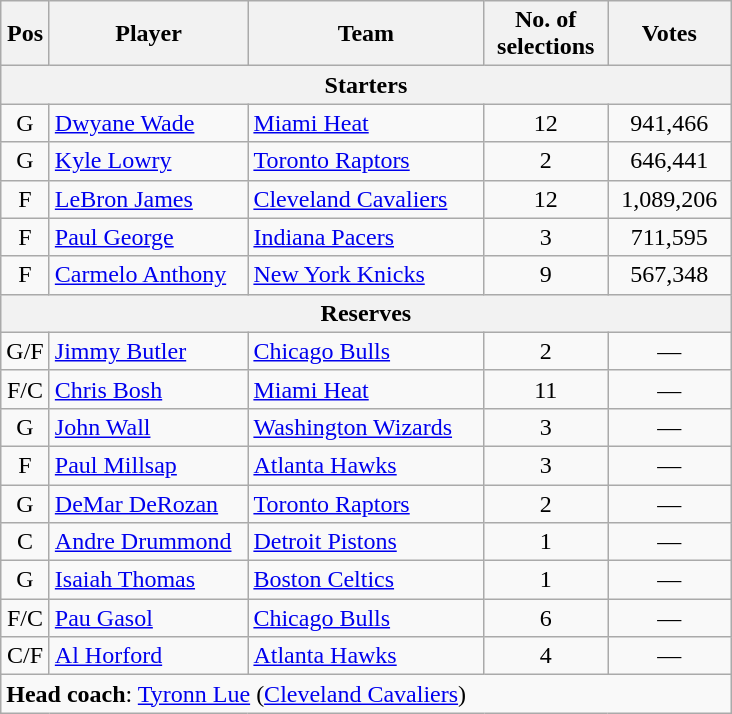<table class="wikitable" style="text-align:center">
<tr>
<th scope="col" width="25px">Pos</th>
<th scope="col" width="125px">Player</th>
<th scope="col" width="150px">Team</th>
<th scope="col" width="75px">No. of selections</th>
<th scope="col" width="75px">Votes</th>
</tr>
<tr>
<th scope="col" colspan="5">Starters</th>
</tr>
<tr>
<td>G</td>
<td style="text-align:left"><a href='#'>Dwyane Wade</a></td>
<td style="text-align:left"><a href='#'>Miami Heat</a></td>
<td>12</td>
<td>941,466</td>
</tr>
<tr>
<td>G</td>
<td style="text-align:left"><a href='#'>Kyle Lowry</a></td>
<td style="text-align:left"><a href='#'>Toronto Raptors</a></td>
<td>2</td>
<td>646,441</td>
</tr>
<tr>
<td>F</td>
<td style="text-align:left"><a href='#'>LeBron James</a></td>
<td style="text-align:left"><a href='#'>Cleveland Cavaliers</a></td>
<td>12</td>
<td>1,089,206</td>
</tr>
<tr>
<td>F</td>
<td style="text-align:left"><a href='#'>Paul George</a></td>
<td style="text-align:left"><a href='#'>Indiana Pacers</a></td>
<td>3</td>
<td>711,595</td>
</tr>
<tr>
<td>F</td>
<td style="text-align:left"><a href='#'>Carmelo Anthony</a></td>
<td style="text-align:left"><a href='#'>New York Knicks</a></td>
<td>9</td>
<td>567,348</td>
</tr>
<tr>
<th scope="col" colspan="5">Reserves</th>
</tr>
<tr>
<td>G/F</td>
<td style="text-align:left"><a href='#'>Jimmy Butler</a></td>
<td style="text-align:left"><a href='#'>Chicago Bulls</a></td>
<td>2</td>
<td>—</td>
</tr>
<tr>
<td>F/C</td>
<td style="text-align:left"><a href='#'>Chris Bosh</a></td>
<td style="text-align:left"><a href='#'>Miami Heat</a></td>
<td>11</td>
<td>—</td>
</tr>
<tr>
<td>G</td>
<td style="text-align:left"><a href='#'>John Wall</a></td>
<td style="text-align:left"><a href='#'>Washington Wizards</a></td>
<td>3</td>
<td>—</td>
</tr>
<tr>
<td>F</td>
<td style="text-align:left"><a href='#'>Paul Millsap</a></td>
<td style="text-align:left"><a href='#'>Atlanta Hawks</a></td>
<td>3</td>
<td>—</td>
</tr>
<tr>
<td>G</td>
<td style="text-align:left"><a href='#'>DeMar DeRozan</a></td>
<td style="text-align:left"><a href='#'>Toronto Raptors</a></td>
<td>2</td>
<td>—</td>
</tr>
<tr>
<td>C</td>
<td style="text-align:left"><a href='#'>Andre Drummond</a></td>
<td style="text-align:left"><a href='#'>Detroit Pistons</a></td>
<td>1</td>
<td>—</td>
</tr>
<tr>
<td>G</td>
<td style="text-align:left"><a href='#'>Isaiah Thomas</a></td>
<td style="text-align:left"><a href='#'>Boston Celtics</a></td>
<td>1</td>
<td>—</td>
</tr>
<tr>
<td>F/C</td>
<td style="text-align:left"><a href='#'>Pau Gasol</a></td>
<td style="text-align:left"><a href='#'>Chicago Bulls</a></td>
<td>6</td>
<td>—</td>
</tr>
<tr>
<td>C/F</td>
<td style="text-align:left"><a href='#'>Al Horford</a></td>
<td style="text-align:left"><a href='#'>Atlanta Hawks</a></td>
<td>4</td>
<td>—</td>
</tr>
<tr>
<td style="text-align:left" colspan="5"><strong>Head coach</strong>: <a href='#'>Tyronn Lue</a> (<a href='#'>Cleveland Cavaliers</a>)</td>
</tr>
</table>
